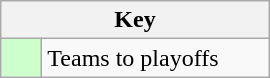<table class="wikitable" style="text-align: center;" width=180>
<tr>
<th colspan=2>Key</th>
</tr>
<tr>
<td style="background:#ccffcc; width:20px;"></td>
<td style="text-align:left;">Teams to playoffs</td>
</tr>
</table>
